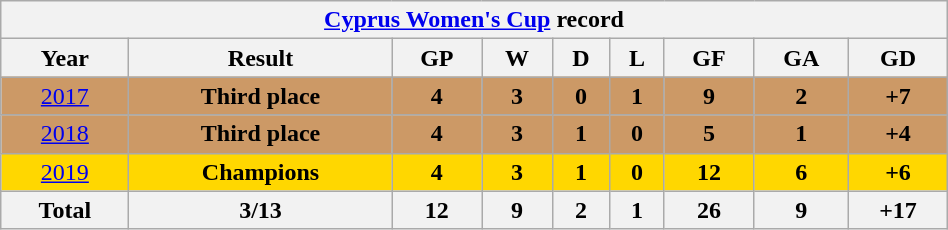<table class="wikitable" style="text-align: center; width:50%;">
<tr style="background:;">
<th colspan=9> <a href='#'>Cyprus Women's Cup</a> record</th>
</tr>
<tr>
<th>Year</th>
<th>Result</th>
<th>GP</th>
<th>W</th>
<th>D</th>
<th>L</th>
<th>GF</th>
<th>GA</th>
<th>GD</th>
</tr>
<tr bgcolor="#cc9966">
<td><a href='#'>2017</a></td>
<td><strong>Third place</strong></td>
<td><strong>4</strong></td>
<td><strong>3</strong></td>
<td><strong>0</strong></td>
<td><strong>1</strong></td>
<td><strong>9</strong></td>
<td><strong>2</strong></td>
<td><strong>+7</strong></td>
</tr>
<tr bgcolor="#cc9966">
<td><a href='#'>2018</a></td>
<td><strong>Third place</strong></td>
<td><strong>4</strong></td>
<td><strong>3</strong></td>
<td><strong>1</strong></td>
<td><strong>0</strong></td>
<td><strong>5</strong></td>
<td><strong>1</strong></td>
<td><strong>+4</strong></td>
</tr>
<tr bgcolor=gold>
<td><a href='#'>2019</a></td>
<td><strong>Champions</strong></td>
<td><strong>4</strong></td>
<td><strong>3</strong></td>
<td><strong>1</strong></td>
<td><strong>0</strong></td>
<td><strong>12</strong></td>
<td><strong>6</strong></td>
<td><strong>+6</strong></td>
</tr>
<tr>
<th><strong>Total</strong></th>
<th><strong>3/13</strong></th>
<th><strong>12</strong></th>
<th><strong>9</strong></th>
<th><strong>2</strong></th>
<th><strong>1</strong></th>
<th><strong>26</strong></th>
<th><strong>9</strong></th>
<th><strong>+17</strong></th>
</tr>
</table>
